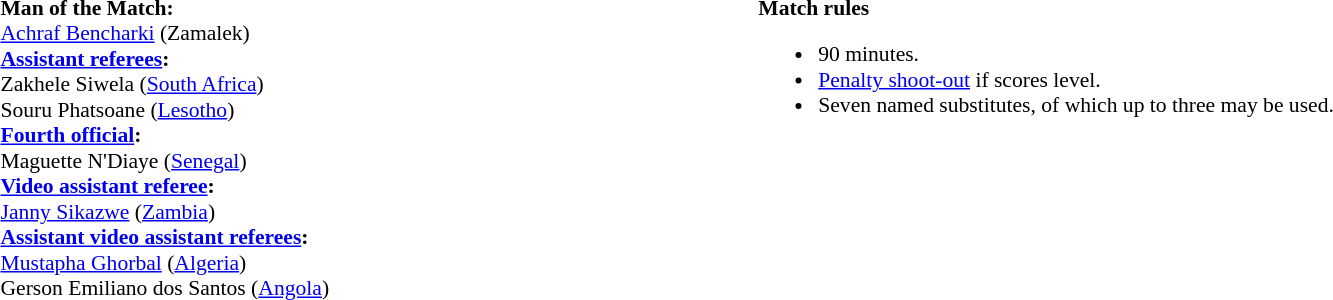<table style="width:100%; font-size:90%;">
<tr>
<td style="width:40%; vertical-align:top;"><br><strong>Man of the Match:</strong>
<br> <a href='#'>Achraf Bencharki</a> (Zamalek)<br><strong><a href='#'>Assistant referees</a>:</strong>
<br>Zakhele Siwela (<a href='#'>South Africa</a>)
<br>Souru Phatsoane (<a href='#'>Lesotho</a>)
<br><strong><a href='#'>Fourth official</a>:</strong>
<br>Maguette N'Diaye (<a href='#'>Senegal</a>)
<br><strong><a href='#'>Video assistant referee</a>:</strong>
<br><a href='#'>Janny Sikazwe</a> (<a href='#'>Zambia</a>)
<br><strong><a href='#'>Assistant video assistant referees</a>:</strong>
<br><a href='#'>Mustapha Ghorbal</a> (<a href='#'>Algeria</a>)
<br>Gerson Emiliano dos Santos (<a href='#'>Angola</a>)</td>
<td style="width:60%; vertical-align:top;"><br><strong>Match rules</strong><ul><li>90 minutes.</li><li><a href='#'>Penalty shoot-out</a> if scores level.</li><li>Seven named substitutes, of which up to three may be used.</li></ul></td>
</tr>
</table>
